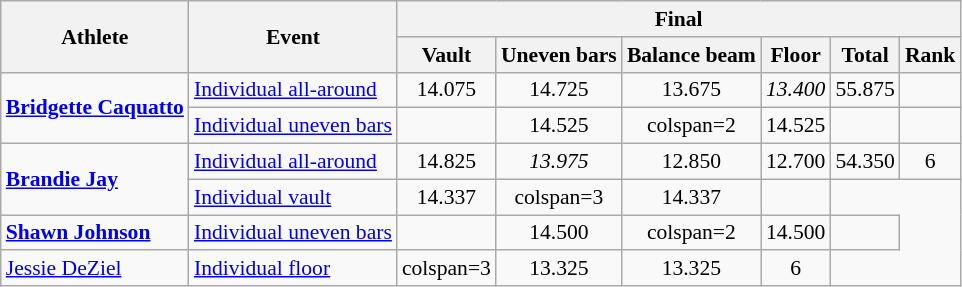<table class="wikitable" style="font-size:90%">
<tr>
<th rowspan=2>Athlete</th>
<th rowspan=2>Event</th>
<th colspan=6>Final</th>
</tr>
<tr>
<th>Vault</th>
<th>Uneven bars</th>
<th>Balance beam</th>
<th>Floor</th>
<th>Total</th>
<th>Rank</th>
</tr>
<tr align=center>
<td align=left rowspan=2><strong><a href='#'>Bridgette Caquatto</a></strong></td>
<td align=left><a href='#'>Individual all-around</a></td>
<td>14.075</td>
<td>14.725</td>
<td>13.675</td>
<td><em>13.400</em></td>
<td>55.875</td>
<td></td>
</tr>
<tr align=center>
<td align=left><a href='#'>Individual uneven bars</a></td>
<td></td>
<td>14.525</td>
<td>colspan=2 </td>
<td>14.525</td>
<td></td>
</tr>
<tr align=center>
<td align=left rowspan=2><strong><a href='#'>Brandie Jay</a></strong></td>
<td align=left><a href='#'>Individual all-around</a></td>
<td>14.825</td>
<td><em>13.975</em></td>
<td>12.850</td>
<td>12.700</td>
<td>54.350</td>
<td>6</td>
</tr>
<tr align=center>
<td align=left><a href='#'>Individual vault</a></td>
<td>14.337</td>
<td>colspan=3 </td>
<td>14.337</td>
<td></td>
</tr>
<tr align=center>
<td align=left><strong><a href='#'>Shawn Johnson</a></strong></td>
<td align=left><a href='#'>Individual uneven bars</a></td>
<td></td>
<td>14.500</td>
<td>colspan=2 </td>
<td>14.500</td>
<td></td>
</tr>
<tr align=center>
<td align=left><a href='#'>Jessie DeZiel</a></td>
<td align=left><a href='#'>Individual floor</a></td>
<td>colspan=3 </td>
<td>13.325</td>
<td>13.325</td>
<td>6</td>
</tr>
</table>
